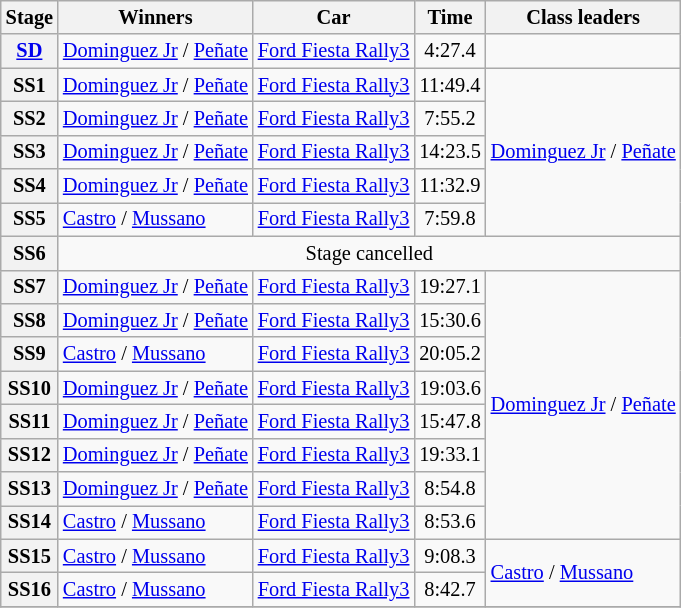<table class="wikitable" style="font-size:85%">
<tr>
<th>Stage</th>
<th>Winners</th>
<th>Car</th>
<th>Time</th>
<th>Class leaders</th>
</tr>
<tr>
<th><a href='#'>SD</a></th>
<td><a href='#'>Dominguez Jr</a> / <a href='#'>Peñate</a></td>
<td><a href='#'>Ford Fiesta Rally3</a></td>
<td align="center">4:27.4</td>
<td></td>
</tr>
<tr>
<th>SS1</th>
<td><a href='#'>Dominguez Jr</a> / <a href='#'>Peñate</a></td>
<td><a href='#'>Ford Fiesta Rally3</a></td>
<td align="center">11:49.4</td>
<td rowspan="5"><a href='#'>Dominguez Jr</a> / <a href='#'>Peñate</a></td>
</tr>
<tr>
<th>SS2</th>
<td><a href='#'>Dominguez Jr</a> / <a href='#'>Peñate</a></td>
<td><a href='#'>Ford Fiesta Rally3</a></td>
<td align="center">7:55.2</td>
</tr>
<tr>
<th>SS3</th>
<td><a href='#'>Dominguez Jr</a> / <a href='#'>Peñate</a></td>
<td><a href='#'>Ford Fiesta Rally3</a></td>
<td align="center">14:23.5</td>
</tr>
<tr>
<th>SS4</th>
<td><a href='#'>Dominguez Jr</a> / <a href='#'>Peñate</a></td>
<td><a href='#'>Ford Fiesta Rally3</a></td>
<td align="center">11:32.9</td>
</tr>
<tr>
<th>SS5</th>
<td><a href='#'>Castro</a> / <a href='#'>Mussano</a></td>
<td><a href='#'>Ford Fiesta Rally3</a></td>
<td align="center">7:59.8</td>
</tr>
<tr>
<th>SS6</th>
<td align="center" colspan="4">Stage cancelled</td>
</tr>
<tr>
<th>SS7</th>
<td><a href='#'>Dominguez Jr</a> / <a href='#'>Peñate</a></td>
<td><a href='#'>Ford Fiesta Rally3</a></td>
<td align="center">19:27.1</td>
<td rowspan="8"><a href='#'>Dominguez Jr</a> / <a href='#'>Peñate</a></td>
</tr>
<tr>
<th>SS8</th>
<td><a href='#'>Dominguez Jr</a> / <a href='#'>Peñate</a></td>
<td><a href='#'>Ford Fiesta Rally3</a></td>
<td align="center">15:30.6</td>
</tr>
<tr>
<th>SS9</th>
<td><a href='#'>Castro</a> / <a href='#'>Mussano</a></td>
<td><a href='#'>Ford Fiesta Rally3</a></td>
<td align="center">20:05.2</td>
</tr>
<tr>
<th>SS10</th>
<td><a href='#'>Dominguez Jr</a> / <a href='#'>Peñate</a></td>
<td><a href='#'>Ford Fiesta Rally3</a></td>
<td align="center">19:03.6</td>
</tr>
<tr>
<th>SS11</th>
<td><a href='#'>Dominguez Jr</a> / <a href='#'>Peñate</a></td>
<td><a href='#'>Ford Fiesta Rally3</a></td>
<td align="center">15:47.8</td>
</tr>
<tr>
<th>SS12</th>
<td><a href='#'>Dominguez Jr</a> / <a href='#'>Peñate</a></td>
<td><a href='#'>Ford Fiesta Rally3</a></td>
<td align="center">19:33.1</td>
</tr>
<tr>
<th>SS13</th>
<td><a href='#'>Dominguez Jr</a> / <a href='#'>Peñate</a></td>
<td><a href='#'>Ford Fiesta Rally3</a></td>
<td align="center">8:54.8</td>
</tr>
<tr>
<th>SS14</th>
<td><a href='#'>Castro</a> / <a href='#'>Mussano</a></td>
<td><a href='#'>Ford Fiesta Rally3</a></td>
<td align="center">8:53.6</td>
</tr>
<tr>
<th>SS15</th>
<td><a href='#'>Castro</a> / <a href='#'>Mussano</a></td>
<td><a href='#'>Ford Fiesta Rally3</a></td>
<td align="center">9:08.3</td>
<td rowspan="2"><a href='#'>Castro</a> / <a href='#'>Mussano</a></td>
</tr>
<tr>
<th>SS16</th>
<td><a href='#'>Castro</a> / <a href='#'>Mussano</a></td>
<td><a href='#'>Ford Fiesta Rally3</a></td>
<td align="center">8:42.7</td>
</tr>
<tr>
</tr>
</table>
